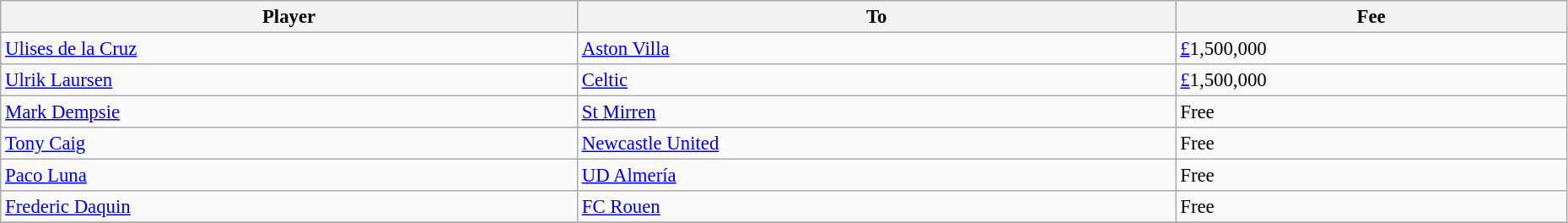<table class="wikitable" style="text-align:center; font-size:95%;width:98%; text-align:left">
<tr>
<th><strong>Player</strong></th>
<th><strong>To</strong></th>
<th><strong>Fee</strong></th>
</tr>
<tr --->
<td> <a href='#'>Ulises de la Cruz</a></td>
<td><a href='#'>Aston Villa</a></td>
<td><a href='#'>£</a>1,500,000</td>
</tr>
<tr>
<td> <a href='#'>Ulrik Laursen</a></td>
<td><a href='#'>Celtic</a></td>
<td><a href='#'>£</a>1,500,000</td>
</tr>
<tr>
<td> <a href='#'>Mark Dempsie</a></td>
<td><a href='#'>St Mirren</a></td>
<td>Free</td>
</tr>
<tr>
<td> <a href='#'>Tony Caig</a></td>
<td><a href='#'>Newcastle United</a></td>
<td>Free</td>
</tr>
<tr>
<td> <a href='#'>Paco Luna</a></td>
<td><a href='#'>UD Almería</a></td>
<td>Free</td>
</tr>
<tr>
<td> <a href='#'>Frederic Daquin</a></td>
<td><a href='#'>FC Rouen</a></td>
<td>Free</td>
</tr>
<tr>
</tr>
</table>
